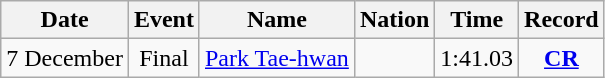<table class=wikitable style=text-align:center>
<tr>
<th>Date</th>
<th>Event</th>
<th>Name</th>
<th>Nation</th>
<th>Time</th>
<th>Record</th>
</tr>
<tr>
<td>7 December</td>
<td>Final</td>
<td align=left><a href='#'>Park Tae-hwan</a></td>
<td align=left></td>
<td>1:41.03</td>
<td><strong><a href='#'>CR</a></strong></td>
</tr>
</table>
